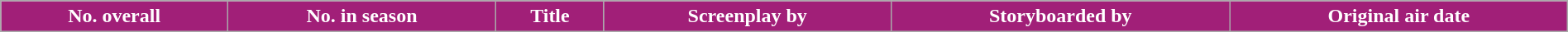<table class="wikitable plainrowheaders" style="width:100%;">
<tr>
<th scope="col" style="background:#A11F78; color:#fff;">No. overall</th>
<th scope="col" style="background:#A11F78; color:#fff;">No. in season</th>
<th scope="col" style="background:#A11F78; color:#fff;">Title</th>
<th scope="col" style="background:#A11F78; color:#fff;">Screenplay by</th>
<th scope="col" style="background:#A11F78; color:#fff;">Storyboarded by</th>
<th scope="col" style="background:#A11F78; color:#fff;">Original air date<br> 

</th>
</tr>
</table>
